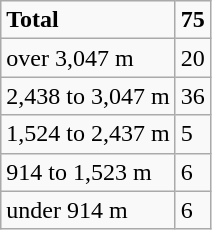<table class="wikitable">
<tr>
<td><strong>Total</strong></td>
<td><strong>75</strong></td>
</tr>
<tr>
<td>over 3,047 m</td>
<td>20</td>
</tr>
<tr>
<td>2,438 to 3,047 m</td>
<td>36</td>
</tr>
<tr>
<td>1,524 to 2,437 m</td>
<td>5</td>
</tr>
<tr>
<td>914 to 1,523 m</td>
<td>6</td>
</tr>
<tr>
<td>under 914 m</td>
<td>6</td>
</tr>
</table>
